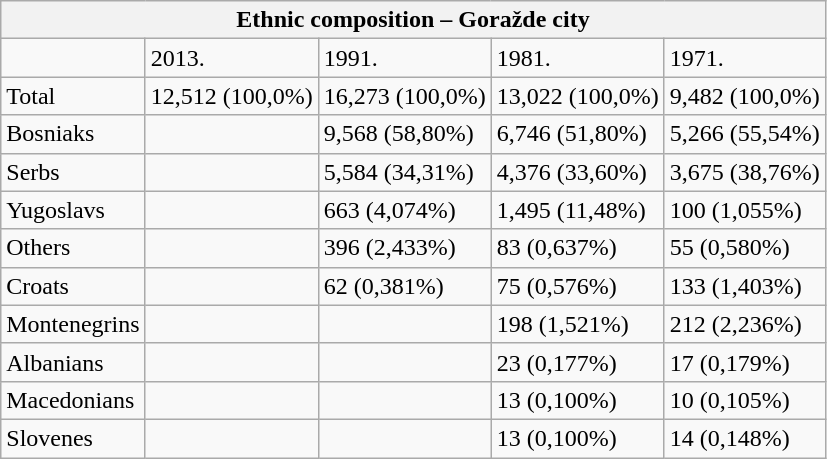<table class="wikitable">
<tr>
<th colspan="8">Ethnic composition – Goražde city</th>
</tr>
<tr>
<td></td>
<td>2013.</td>
<td>1991.</td>
<td>1981.</td>
<td>1971.</td>
</tr>
<tr>
<td>Total</td>
<td>12,512 (100,0%)</td>
<td>16,273 (100,0%)</td>
<td>13,022 (100,0%)</td>
<td>9,482 (100,0%)</td>
</tr>
<tr>
<td>Bosniaks</td>
<td></td>
<td>9,568 (58,80%)</td>
<td>6,746 (51,80%)</td>
<td>5,266 (55,54%)</td>
</tr>
<tr>
<td>Serbs</td>
<td></td>
<td>5,584 (34,31%)</td>
<td>4,376 (33,60%)</td>
<td>3,675 (38,76%)</td>
</tr>
<tr>
<td>Yugoslavs</td>
<td></td>
<td>663 (4,074%)</td>
<td>1,495 (11,48%)</td>
<td>100 (1,055%)</td>
</tr>
<tr>
<td>Others</td>
<td></td>
<td>396 (2,433%)</td>
<td>83 (0,637%)</td>
<td>55 (0,580%)</td>
</tr>
<tr>
<td>Croats</td>
<td></td>
<td>62 (0,381%)</td>
<td>75 (0,576%)</td>
<td>133 (1,403%)</td>
</tr>
<tr>
<td>Montenegrins</td>
<td></td>
<td></td>
<td>198 (1,521%)</td>
<td>212 (2,236%)</td>
</tr>
<tr>
<td>Albanians</td>
<td></td>
<td></td>
<td>23 (0,177%)</td>
<td>17 (0,179%)</td>
</tr>
<tr>
<td>Macedonians</td>
<td></td>
<td></td>
<td>13 (0,100%)</td>
<td>10 (0,105%)</td>
</tr>
<tr>
<td>Slovenes</td>
<td></td>
<td></td>
<td>13 (0,100%)</td>
<td>14 (0,148%)</td>
</tr>
</table>
